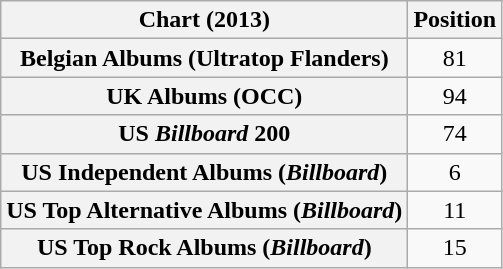<table class="wikitable sortable plainrowheaders" style="text-align:center">
<tr>
<th scope="col">Chart (2013)</th>
<th scope="col">Position</th>
</tr>
<tr>
<th scope="row">Belgian Albums (Ultratop Flanders)</th>
<td>81</td>
</tr>
<tr>
<th scope="row">UK Albums (OCC)</th>
<td>94</td>
</tr>
<tr>
<th scope="row">US <em>Billboard</em> 200</th>
<td>74</td>
</tr>
<tr>
<th scope="row">US Independent Albums (<em>Billboard</em>)</th>
<td>6</td>
</tr>
<tr>
<th scope="row">US Top Alternative Albums (<em>Billboard</em>)</th>
<td>11</td>
</tr>
<tr>
<th scope="row">US Top Rock Albums (<em>Billboard</em>)</th>
<td>15</td>
</tr>
</table>
